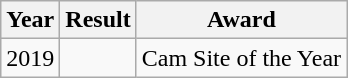<table class="wikitable">
<tr>
<th>Year</th>
<th>Result</th>
<th>Award</th>
</tr>
<tr>
<td>2019</td>
<td></td>
<td>Сam Site of the Year</td>
</tr>
</table>
